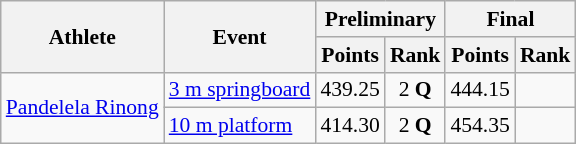<table class="wikitable" border="1" style="font-size:90%">
<tr>
<th rowspan=2>Athlete</th>
<th rowspan=2>Event</th>
<th colspan=2>Preliminary</th>
<th colspan=2>Final</th>
</tr>
<tr>
<th>Points</th>
<th>Rank</th>
<th>Points</th>
<th>Rank</th>
</tr>
<tr>
<td rowspan=2><a href='#'>Pandelela Rinong</a></td>
<td><a href='#'>3 m springboard</a></td>
<td align=center>439.25</td>
<td align=center>2 <strong>Q</strong></td>
<td align=center>444.15</td>
<td align=center></td>
</tr>
<tr>
<td><a href='#'>10 m platform</a></td>
<td align=center>414.30</td>
<td align=center>2 <strong>Q</strong></td>
<td align=center>454.35</td>
<td align=center></td>
</tr>
</table>
